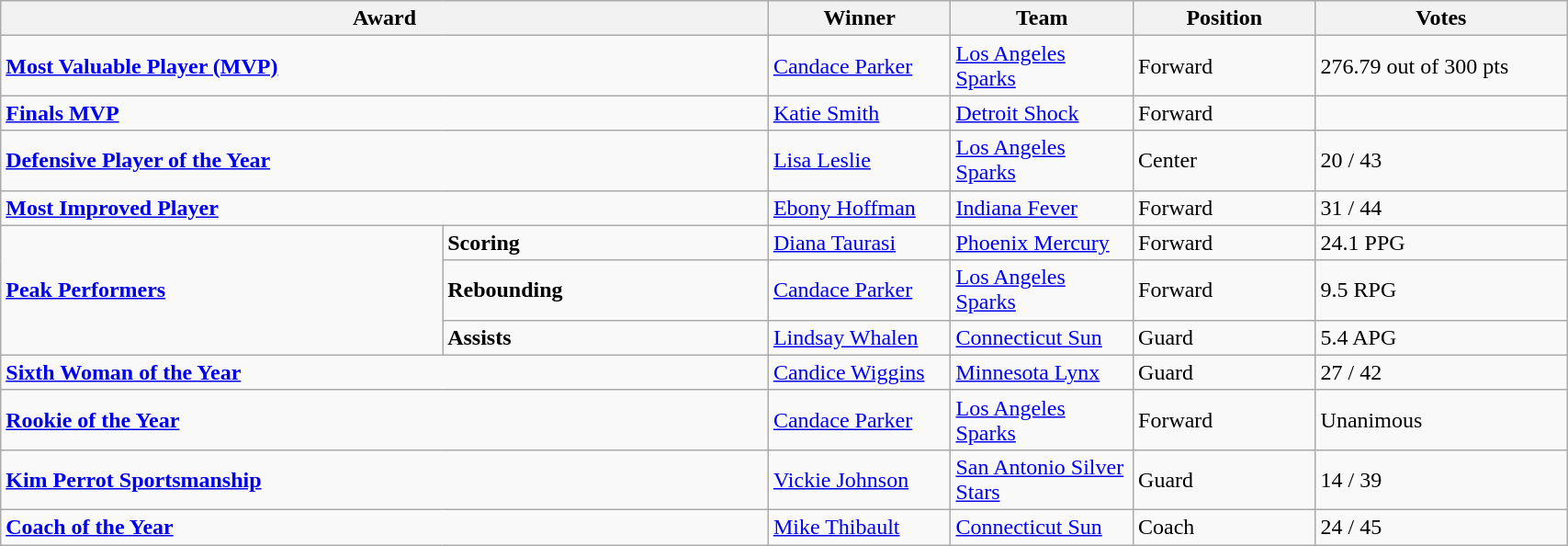<table class="wikitable" style="width: 90%">
<tr>
<th colspan=2 width=150>Award</th>
<th width=125>Winner</th>
<th width="125">Team</th>
<th width="125">Position</th>
<th width=175>Votes</th>
</tr>
<tr>
<td colspan=2><strong><a href='#'>Most Valuable Player (MVP)</a></strong></td>
<td><a href='#'>Candace Parker</a></td>
<td><a href='#'>Los Angeles Sparks</a></td>
<td>Forward</td>
<td>276.79 out of 300 pts</td>
</tr>
<tr>
<td colspan=2><strong><a href='#'>Finals MVP</a></strong></td>
<td><a href='#'>Katie Smith</a></td>
<td><a href='#'>Detroit Shock</a></td>
<td>Forward</td>
<td></td>
</tr>
<tr>
<td colspan=2><strong><a href='#'>Defensive Player of the Year</a></strong></td>
<td><a href='#'>Lisa Leslie</a></td>
<td><a href='#'>Los Angeles Sparks</a></td>
<td>Center</td>
<td>20 / 43</td>
</tr>
<tr>
<td colspan=2><strong><a href='#'>Most Improved Player</a></strong></td>
<td><a href='#'>Ebony Hoffman</a></td>
<td><a href='#'>Indiana Fever</a></td>
<td>Forward</td>
<td>31 / 44</td>
</tr>
<tr>
<td rowspan="3"><strong><a href='#'>Peak Performers</a></strong></td>
<td><strong>Scoring</strong></td>
<td><a href='#'>Diana Taurasi</a></td>
<td><a href='#'>Phoenix Mercury</a></td>
<td>Forward</td>
<td>24.1 PPG</td>
</tr>
<tr>
<td><strong>Rebounding</strong></td>
<td><a href='#'>Candace Parker</a></td>
<td><a href='#'>Los Angeles Sparks</a></td>
<td>Forward</td>
<td>9.5 RPG</td>
</tr>
<tr>
<td><strong>Assists</strong></td>
<td><a href='#'>Lindsay Whalen</a></td>
<td><a href='#'>Connecticut Sun</a></td>
<td>Guard</td>
<td>5.4 APG</td>
</tr>
<tr>
<td colspan=2><strong><a href='#'>Sixth Woman of the Year</a></strong></td>
<td><a href='#'>Candice Wiggins</a></td>
<td><a href='#'>Minnesota Lynx</a></td>
<td>Guard</td>
<td>27 / 42</td>
</tr>
<tr>
<td colspan=2><strong><a href='#'>Rookie of the Year</a></strong></td>
<td><a href='#'>Candace Parker</a></td>
<td><a href='#'>Los Angeles Sparks</a></td>
<td>Forward</td>
<td>Unanimous</td>
</tr>
<tr>
<td colspan=2><strong><a href='#'>Kim Perrot Sportsmanship</a></strong></td>
<td><a href='#'>Vickie Johnson</a></td>
<td><a href='#'>San Antonio Silver Stars</a></td>
<td>Guard</td>
<td>14 / 39</td>
</tr>
<tr>
<td colspan=2><strong><a href='#'>Coach of the Year</a></strong></td>
<td><a href='#'>Mike Thibault</a></td>
<td><a href='#'>Connecticut Sun</a></td>
<td>Coach</td>
<td>24 / 45</td>
</tr>
</table>
